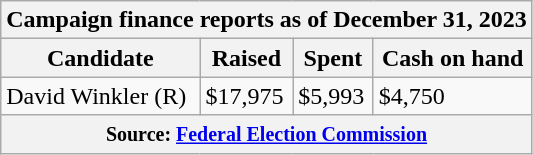<table class="wikitable sortable">
<tr>
<th colspan=4>Campaign finance reports as of December 31, 2023</th>
</tr>
<tr style="text-align:center;">
<th>Candidate</th>
<th>Raised</th>
<th>Spent</th>
<th>Cash on hand</th>
</tr>
<tr>
<td>David Winkler (R)</td>
<td>$17,975</td>
<td>$5,993</td>
<td>$4,750</td>
</tr>
<tr>
<th colspan="4"><small>Source: <a href='#'>Federal Election Commission</a></small></th>
</tr>
</table>
